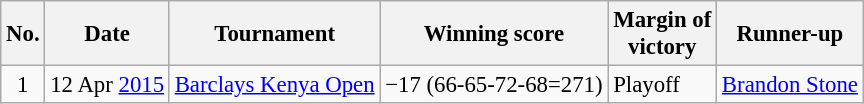<table class="wikitable" style="font-size:95%;">
<tr>
<th>No.</th>
<th>Date</th>
<th>Tournament</th>
<th>Winning score</th>
<th>Margin of<br>victory</th>
<th>Runner-up</th>
</tr>
<tr>
<td align=center>1</td>
<td align=right>12 Apr <a href='#'>2015</a></td>
<td><a href='#'>Barclays Kenya Open</a></td>
<td>−17 (66-65-72-68=271)</td>
<td>Playoff</td>
<td> <a href='#'>Brandon Stone</a></td>
</tr>
</table>
